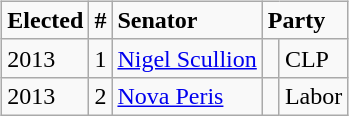<table style="width:100%;">
<tr>
<td><br>












<br><br><br>
</td>
<td align=right><br><table class="wikitable">
<tr>
<td><strong>Elected</strong></td>
<td><strong>#</strong></td>
<td><strong>Senator</strong></td>
<td colspan="2"><strong>Party</strong></td>
</tr>
<tr>
<td>2013</td>
<td>1</td>
<td><a href='#'>Nigel Scullion</a></td>
<td> </td>
<td>CLP</td>
</tr>
<tr>
<td>2013</td>
<td>2</td>
<td><a href='#'>Nova Peris</a></td>
<td> </td>
<td>Labor</td>
</tr>
</table>
</td>
</tr>
</table>
